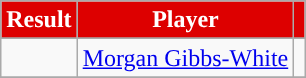<table class="wikitable" style="text-align:left">
<tr>
<th style="background:#DD0000; color:#FFFFFF;">Result</th>
<th style="background:#DD0000;color:#FFFFFF;">Player</th>
<th style="background:#DD0000; color:#FFFFFF;"></th>
</tr>
<tr>
</tr>
<tr>
<td></td>
<td> <a href='#'>Morgan Gibbs-White</a></td>
<td></td>
</tr>
<tr>
</tr>
</table>
